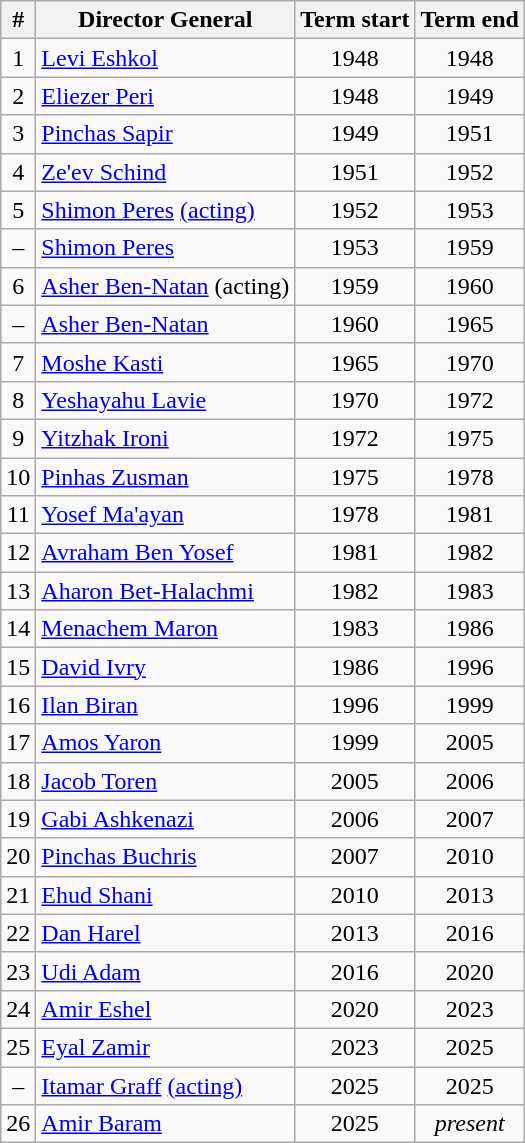<table class=wikitable style=text-align:center>
<tr>
<th>#</th>
<th>Director General</th>
<th>Term start</th>
<th>Term end</th>
</tr>
<tr>
<td>1</td>
<td align=left><a href='#'>Levi Eshkol</a></td>
<td>1948</td>
<td>1948</td>
</tr>
<tr>
<td>2</td>
<td align=left><a href='#'>Eliezer Peri</a></td>
<td>1948</td>
<td>1949</td>
</tr>
<tr>
<td>3</td>
<td align=left><a href='#'>Pinchas Sapir</a></td>
<td>1949</td>
<td>1951</td>
</tr>
<tr>
<td>4</td>
<td align=left><a href='#'>Ze'ev Schind</a></td>
<td>1951</td>
<td>1952</td>
</tr>
<tr>
<td>5</td>
<td align=left><a href='#'>Shimon Peres</a> <a href='#'>(acting)</a></td>
<td>1952</td>
<td>1953</td>
</tr>
<tr>
<td>–</td>
<td align=left><a href='#'>Shimon Peres</a></td>
<td>1953</td>
<td>1959</td>
</tr>
<tr>
<td>6</td>
<td align=left><a href='#'>Asher Ben-Natan</a> (acting)</td>
<td>1959</td>
<td>1960</td>
</tr>
<tr>
<td>–</td>
<td align=left><a href='#'>Asher Ben-Natan</a></td>
<td>1960</td>
<td>1965</td>
</tr>
<tr>
<td>7</td>
<td align=left><a href='#'>Moshe Kasti</a></td>
<td>1965</td>
<td>1970</td>
</tr>
<tr>
<td>8</td>
<td align=left><a href='#'>Yeshayahu Lavie</a></td>
<td>1970</td>
<td>1972</td>
</tr>
<tr>
<td>9</td>
<td align=left><a href='#'>Yitzhak Ironi</a></td>
<td>1972</td>
<td>1975</td>
</tr>
<tr>
<td>10</td>
<td align=left><a href='#'>Pinhas Zusman</a></td>
<td>1975</td>
<td>1978</td>
</tr>
<tr>
<td>11</td>
<td align=left><a href='#'>Yosef Ma'ayan</a></td>
<td>1978</td>
<td>1981</td>
</tr>
<tr>
<td>12</td>
<td align=left><a href='#'>Avraham Ben Yosef</a></td>
<td>1981</td>
<td>1982</td>
</tr>
<tr>
<td>13</td>
<td align=left><a href='#'>Aharon Bet-Halachmi</a></td>
<td>1982</td>
<td>1983</td>
</tr>
<tr>
<td>14</td>
<td align=left><a href='#'>Menachem Maron</a></td>
<td>1983</td>
<td>1986</td>
</tr>
<tr>
<td>15</td>
<td align=left><a href='#'>David Ivry</a></td>
<td>1986</td>
<td>1996</td>
</tr>
<tr>
<td>16</td>
<td align=left><a href='#'>Ilan Biran</a></td>
<td>1996</td>
<td>1999</td>
</tr>
<tr>
<td>17</td>
<td align=left><a href='#'>Amos Yaron</a></td>
<td>1999</td>
<td>2005</td>
</tr>
<tr>
<td>18</td>
<td align=left><a href='#'>Jacob Toren</a></td>
<td>2005</td>
<td>2006</td>
</tr>
<tr>
<td>19</td>
<td align=left><a href='#'>Gabi Ashkenazi</a></td>
<td>2006</td>
<td>2007</td>
</tr>
<tr>
<td>20</td>
<td align=left><a href='#'>Pinchas Buchris</a></td>
<td>2007</td>
<td>2010</td>
</tr>
<tr>
<td>21</td>
<td align=left><a href='#'>Ehud Shani</a></td>
<td>2010</td>
<td>2013</td>
</tr>
<tr>
<td>22</td>
<td align=left><a href='#'>Dan Harel</a></td>
<td>2013</td>
<td>2016</td>
</tr>
<tr>
<td>23</td>
<td align=left><a href='#'>Udi Adam</a></td>
<td>2016</td>
<td>2020</td>
</tr>
<tr>
<td>24</td>
<td align=left><a href='#'>Amir Eshel</a></td>
<td>2020</td>
<td>2023</td>
</tr>
<tr>
<td>25</td>
<td align=left><a href='#'>Eyal Zamir</a></td>
<td>2023</td>
<td>2025</td>
</tr>
<tr>
<td>–</td>
<td align=left><a href='#'>Itamar Graff</a> <a href='#'>(acting)</a></td>
<td>2025</td>
<td>2025</td>
</tr>
<tr>
<td>26</td>
<td align=left><a href='#'>Amir Baram</a></td>
<td>2025</td>
<td><em>present</em></td>
</tr>
</table>
